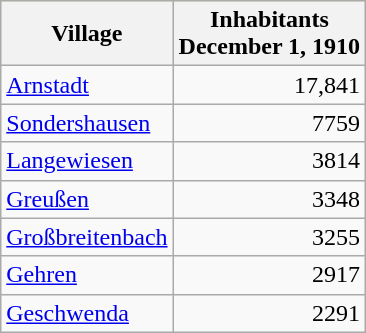<table class="wikitable" border="1">
<tr ---- bgcolor="#FFDEAD">
<th>Village</th>
<th>Inhabitants<br>December 1, 1910</th>
</tr>
<tr>
<td><a href='#'>Arnstadt</a></td>
<td align="right">17,841</td>
</tr>
<tr>
<td><a href='#'>Sondershausen</a></td>
<td align="right">7759</td>
</tr>
<tr>
<td><a href='#'>Langewiesen</a></td>
<td align="right">3814</td>
</tr>
<tr>
<td><a href='#'>Greußen</a></td>
<td align="right">3348</td>
</tr>
<tr>
<td><a href='#'>Großbreitenbach</a></td>
<td align="right">3255</td>
</tr>
<tr>
<td><a href='#'>Gehren</a></td>
<td align="right">2917</td>
</tr>
<tr>
<td><a href='#'>Geschwenda</a></td>
<td align="right">2291</td>
</tr>
</table>
